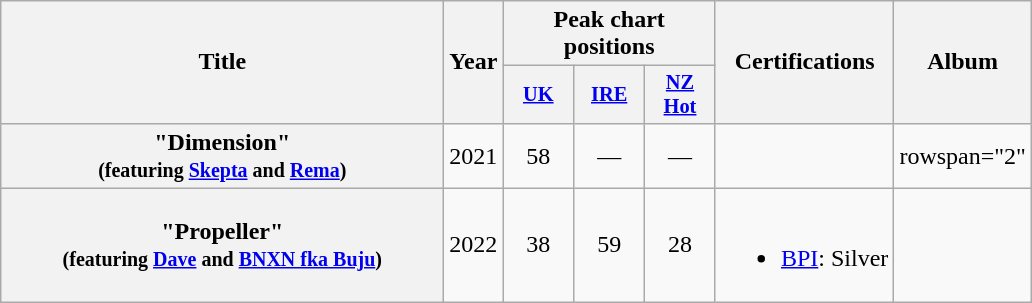<table class="wikitable plainrowheaders" style="text-align:center;">
<tr>
<th scope="col" rowspan="2" style="width:18em;">Title</th>
<th scope="col" rowspan="2" style="width:1em;">Year</th>
<th scope="col" colspan="3">Peak chart positions</th>
<th scope="col" rowspan="2">Certifications</th>
<th scope="col" rowspan="2">Album</th>
</tr>
<tr>
<th scope="col" style="width:3em;font-size:85%;"><a href='#'>UK</a><br></th>
<th scope="col" style="width:3em;font-size:85%;"><a href='#'>IRE</a><br></th>
<th scope="col" style="width:3em;font-size:85%;"><a href='#'>NZ<br>Hot</a><br></th>
</tr>
<tr>
<th scope="row">"Dimension"<br><small>(featuring <a href='#'>Skepta</a> and <a href='#'>Rema</a>)</small></th>
<td>2021</td>
<td>58</td>
<td>—</td>
<td>—</td>
<td></td>
<td>rowspan="2" </td>
</tr>
<tr>
<th scope="row">"Propeller"<br><small>(featuring <a href='#'>Dave</a> and <a href='#'>BNXN fka Buju</a>)</small></th>
<td>2022</td>
<td>38</td>
<td>59</td>
<td>28</td>
<td><br><ul><li><a href='#'>BPI</a>: Silver</li></ul></td>
</tr>
</table>
